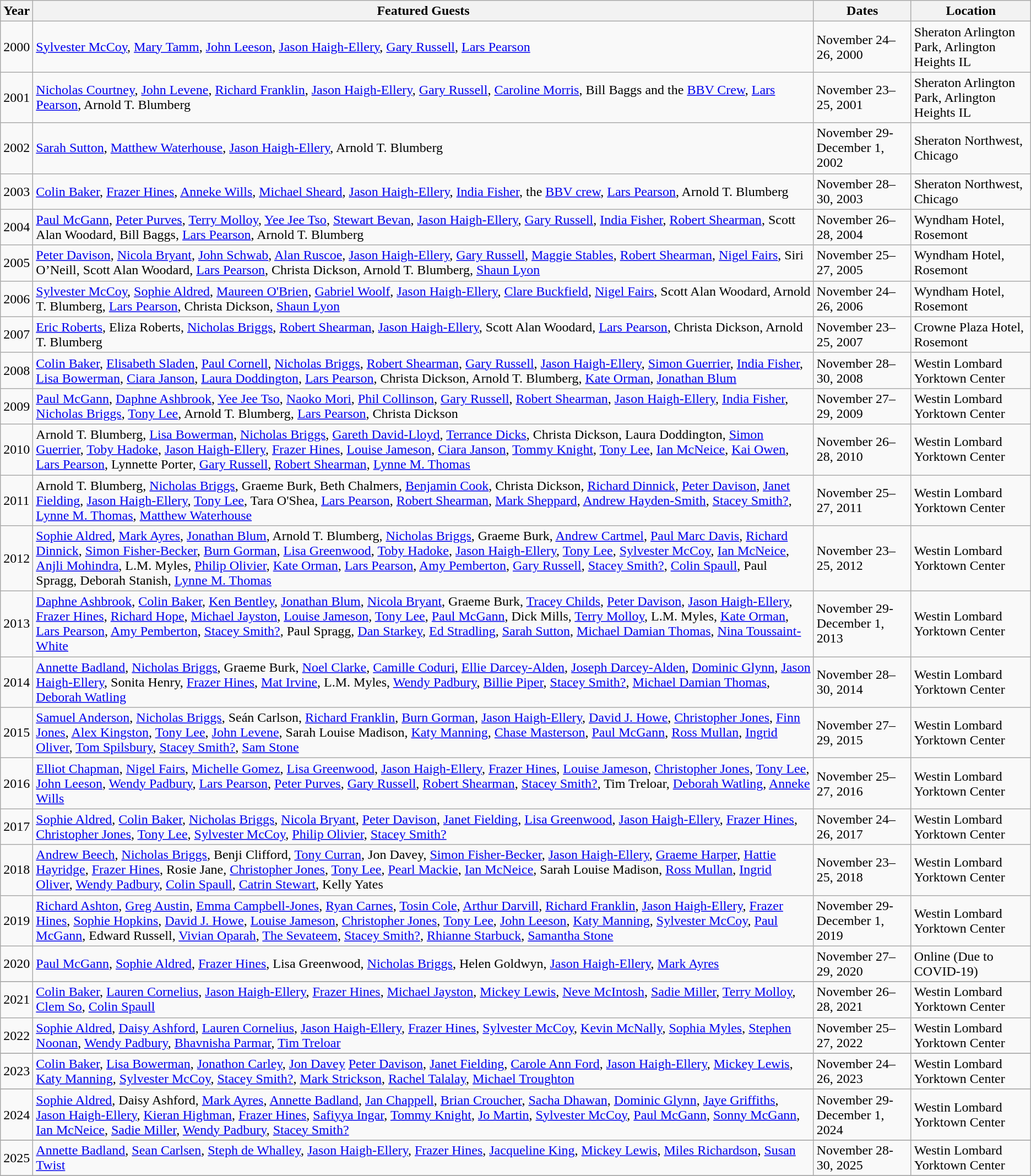<table class="wikitable sortable">
<tr>
<th>Year</th>
<th>Featured Guests</th>
<th>Dates</th>
<th>Location</th>
</tr>
<tr>
<td>2000</td>
<td><a href='#'>Sylvester McCoy</a>, <a href='#'>Mary Tamm</a>, <a href='#'>John Leeson</a>, <a href='#'>Jason Haigh-Ellery</a>, <a href='#'>Gary Russell</a>, <a href='#'>Lars Pearson</a></td>
<td>November 24–26, 2000</td>
<td>Sheraton Arlington Park, Arlington Heights IL</td>
</tr>
<tr>
<td>2001</td>
<td><a href='#'>Nicholas Courtney</a>, <a href='#'>John Levene</a>, <a href='#'>Richard Franklin</a>, <a href='#'>Jason Haigh-Ellery</a>, <a href='#'>Gary Russell</a>, <a href='#'>Caroline Morris</a>, Bill Baggs and the <a href='#'>BBV Crew</a>, <a href='#'>Lars Pearson</a>, Arnold T. Blumberg</td>
<td>November 23–25, 2001</td>
<td>Sheraton Arlington Park, Arlington Heights IL</td>
</tr>
<tr>
<td>2002</td>
<td><a href='#'>Sarah Sutton</a>, <a href='#'>Matthew Waterhouse</a>, <a href='#'>Jason Haigh-Ellery</a>, Arnold T. Blumberg</td>
<td>November 29- December 1, 2002</td>
<td>Sheraton Northwest, Chicago</td>
</tr>
<tr>
<td>2003</td>
<td><a href='#'>Colin Baker</a>, <a href='#'>Frazer Hines</a>, <a href='#'>Anneke Wills</a>, <a href='#'>Michael Sheard</a>, <a href='#'>Jason Haigh-Ellery</a>, <a href='#'>India Fisher</a>, the <a href='#'>BBV crew</a>, <a href='#'>Lars Pearson</a>, Arnold T. Blumberg</td>
<td>November 28–30, 2003</td>
<td>Sheraton Northwest, Chicago</td>
</tr>
<tr>
<td>2004</td>
<td><a href='#'>Paul McGann</a>, <a href='#'>Peter Purves</a>, <a href='#'>Terry Molloy</a>, <a href='#'>Yee Jee Tso</a>, <a href='#'>Stewart Bevan</a>, <a href='#'>Jason Haigh-Ellery</a>, <a href='#'>Gary Russell</a>, <a href='#'>India Fisher</a>, <a href='#'>Robert Shearman</a>, Scott Alan Woodard, Bill Baggs, <a href='#'>Lars Pearson</a>, Arnold T. Blumberg</td>
<td>November 26–28, 2004</td>
<td>Wyndham Hotel, Rosemont</td>
</tr>
<tr>
<td>2005</td>
<td><a href='#'>Peter Davison</a>, <a href='#'>Nicola Bryant</a>, <a href='#'>John Schwab</a>, <a href='#'>Alan Ruscoe</a>, <a href='#'>Jason Haigh-Ellery</a>, <a href='#'>Gary Russell</a>, <a href='#'>Maggie Stables</a>, <a href='#'>Robert Shearman</a>, <a href='#'>Nigel Fairs</a>, Siri O’Neill, Scott Alan Woodard, <a href='#'>Lars Pearson</a>, Christa Dickson, Arnold T. Blumberg, <a href='#'>Shaun Lyon</a></td>
<td>November 25–27, 2005</td>
<td>Wyndham Hotel, Rosemont</td>
</tr>
<tr>
<td>2006</td>
<td><a href='#'>Sylvester McCoy</a>, <a href='#'>Sophie Aldred</a>, <a href='#'>Maureen O'Brien</a>, <a href='#'>Gabriel Woolf</a>, <a href='#'>Jason Haigh-Ellery</a>, <a href='#'>Clare Buckfield</a>, <a href='#'>Nigel Fairs</a>, Scott Alan Woodard, Arnold T. Blumberg, <a href='#'>Lars Pearson</a>, Christa Dickson, <a href='#'>Shaun Lyon</a></td>
<td>November 24–26, 2006</td>
<td>Wyndham Hotel, Rosemont</td>
</tr>
<tr>
<td>2007</td>
<td><a href='#'>Eric Roberts</a>, Eliza Roberts, <a href='#'>Nicholas Briggs</a>, <a href='#'>Robert Shearman</a>, <a href='#'>Jason Haigh-Ellery</a>, Scott Alan Woodard, <a href='#'>Lars Pearson</a>, Christa Dickson, Arnold T. Blumberg</td>
<td>November 23–25, 2007</td>
<td>Crowne Plaza Hotel, Rosemont</td>
</tr>
<tr>
<td>2008</td>
<td><a href='#'>Colin Baker</a>, <a href='#'>Elisabeth Sladen</a>, <a href='#'>Paul Cornell</a>, <a href='#'>Nicholas Briggs</a>, <a href='#'>Robert Shearman</a>, <a href='#'>Gary Russell</a>, <a href='#'>Jason Haigh-Ellery</a>, <a href='#'>Simon Guerrier</a>, <a href='#'>India Fisher</a>, <a href='#'>Lisa Bowerman</a>, <a href='#'>Ciara Janson</a>, <a href='#'>Laura Doddington</a>, <a href='#'>Lars Pearson</a>, Christa Dickson, Arnold T. Blumberg, <a href='#'>Kate Orman</a>, <a href='#'>Jonathan Blum</a></td>
<td>November 28–30, 2008</td>
<td>Westin Lombard Yorktown Center</td>
</tr>
<tr>
<td>2009</td>
<td><a href='#'>Paul McGann</a>, <a href='#'>Daphne Ashbrook</a>, <a href='#'>Yee Jee Tso</a>, <a href='#'>Naoko Mori</a>, <a href='#'>Phil Collinson</a>, <a href='#'>Gary Russell</a>, <a href='#'>Robert Shearman</a>, <a href='#'>Jason Haigh-Ellery</a>, <a href='#'>India Fisher</a>, <a href='#'>Nicholas Briggs</a>, <a href='#'>Tony Lee</a>, Arnold T. Blumberg, <a href='#'>Lars Pearson</a>, Christa Dickson</td>
<td>November 27–29, 2009</td>
<td>Westin Lombard Yorktown Center</td>
</tr>
<tr>
<td>2010</td>
<td>Arnold T. Blumberg, <a href='#'>Lisa Bowerman</a>, <a href='#'>Nicholas Briggs</a>, <a href='#'>Gareth David-Lloyd</a>, <a href='#'>Terrance Dicks</a>, Christa Dickson, Laura Doddington, <a href='#'>Simon Guerrier</a>, <a href='#'>Toby Hadoke</a>, <a href='#'>Jason Haigh-Ellery</a>, <a href='#'>Frazer Hines</a>, <a href='#'>Louise Jameson</a>, <a href='#'>Ciara Janson</a>, <a href='#'>Tommy Knight</a>, <a href='#'>Tony Lee</a>, <a href='#'>Ian McNeice</a>, <a href='#'>Kai Owen</a>, <a href='#'>Lars Pearson</a>, Lynnette Porter, <a href='#'>Gary Russell</a>, <a href='#'>Robert Shearman</a>, <a href='#'>Lynne M. Thomas</a></td>
<td>November 26–28, 2010</td>
<td>Westin Lombard Yorktown Center</td>
</tr>
<tr>
<td>2011</td>
<td>Arnold T. Blumberg, <a href='#'>Nicholas Briggs</a>, Graeme Burk, Beth Chalmers, <a href='#'>Benjamin Cook</a>, Christa Dickson, <a href='#'>Richard Dinnick</a>, <a href='#'>Peter Davison</a>, <a href='#'>Janet Fielding</a>, <a href='#'>Jason Haigh-Ellery</a>, <a href='#'>Tony Lee</a>, Tara O'Shea, <a href='#'>Lars Pearson</a>, <a href='#'>Robert Shearman</a>, <a href='#'>Mark Sheppard</a>, <a href='#'>Andrew Hayden-Smith</a>, <a href='#'>Stacey Smith?</a>, <a href='#'>Lynne M. Thomas</a>, <a href='#'>Matthew Waterhouse</a></td>
<td>November 25–27, 2011</td>
<td>Westin Lombard Yorktown Center</td>
</tr>
<tr>
<td>2012</td>
<td><a href='#'>Sophie Aldred</a>, <a href='#'>Mark Ayres</a>, <a href='#'>Jonathan Blum</a>, Arnold T. Blumberg, <a href='#'>Nicholas Briggs</a>, Graeme Burk, <a href='#'>Andrew Cartmel</a>, <a href='#'>Paul Marc Davis</a>, <a href='#'>Richard Dinnick</a>, <a href='#'>Simon Fisher-Becker</a>, <a href='#'>Burn Gorman</a>, <a href='#'>Lisa Greenwood</a>, <a href='#'>Toby Hadoke</a>, <a href='#'>Jason Haigh-Ellery</a>, <a href='#'>Tony Lee</a>, <a href='#'>Sylvester McCoy</a>, <a href='#'>Ian McNeice</a>, <a href='#'>Anjli Mohindra</a>, L.M. Myles, <a href='#'>Philip Olivier</a>, <a href='#'>Kate Orman</a>, <a href='#'>Lars Pearson</a>, <a href='#'>Amy Pemberton</a>, <a href='#'>Gary Russell</a>, <a href='#'>Stacey Smith?</a>, <a href='#'>Colin Spaull</a>, Paul Spragg, Deborah Stanish, <a href='#'>Lynne M. Thomas</a></td>
<td>November 23–25, 2012</td>
<td>Westin Lombard Yorktown Center</td>
</tr>
<tr>
<td>2013</td>
<td><a href='#'>Daphne Ashbrook</a>, <a href='#'>Colin Baker</a>, <a href='#'>Ken Bentley</a>, <a href='#'>Jonathan Blum</a>, <a href='#'>Nicola Bryant</a>, Graeme Burk, <a href='#'>Tracey Childs</a>, <a href='#'>Peter Davison</a>, <a href='#'>Jason Haigh-Ellery</a>, <a href='#'>Frazer Hines</a>, <a href='#'>Richard Hope</a>, <a href='#'>Michael Jayston</a>, <a href='#'>Louise Jameson</a>, <a href='#'>Tony Lee</a>, <a href='#'>Paul McGann</a>, Dick Mills, <a href='#'>Terry Molloy</a>, L.M. Myles, <a href='#'>Kate Orman</a>, <a href='#'>Lars Pearson</a>, <a href='#'>Amy Pemberton</a>, <a href='#'>Stacey Smith?</a>, Paul Spragg, <a href='#'>Dan Starkey</a>, <a href='#'>Ed Stradling</a>, <a href='#'>Sarah Sutton</a>, <a href='#'>Michael Damian Thomas</a>, <a href='#'>Nina Toussaint-White</a></td>
<td>November 29-December 1, 2013</td>
<td>Westin Lombard Yorktown Center</td>
</tr>
<tr>
<td>2014</td>
<td><a href='#'>Annette Badland</a>, <a href='#'>Nicholas Briggs</a>, Graeme Burk, <a href='#'>Noel Clarke</a>, <a href='#'>Camille Coduri</a>, <a href='#'>Ellie Darcey-Alden</a>, <a href='#'>Joseph Darcey-Alden</a>, <a href='#'>Dominic Glynn</a>, <a href='#'>Jason Haigh-Ellery</a>, Sonita Henry, <a href='#'>Frazer Hines</a>, <a href='#'>Mat Irvine</a>, L.M. Myles, <a href='#'>Wendy Padbury</a>, <a href='#'>Billie Piper</a>, <a href='#'>Stacey Smith?</a>, <a href='#'>Michael Damian Thomas</a>, <a href='#'>Deborah Watling</a></td>
<td>November 28–30, 2014</td>
<td>Westin Lombard Yorktown Center</td>
</tr>
<tr>
<td>2015</td>
<td><a href='#'>Samuel Anderson</a>, <a href='#'>Nicholas Briggs</a>, Seán Carlson, <a href='#'>Richard Franklin</a>, <a href='#'>Burn Gorman</a>, <a href='#'>Jason Haigh-Ellery</a>, <a href='#'>David J. Howe</a>, <a href='#'>Christopher Jones</a>, <a href='#'>Finn Jones</a>, <a href='#'>Alex Kingston</a>, <a href='#'>Tony Lee</a>, <a href='#'>John Levene</a>, Sarah Louise Madison, <a href='#'>Katy Manning</a>, <a href='#'>Chase Masterson</a>, <a href='#'>Paul McGann</a>, <a href='#'>Ross Mullan</a>, <a href='#'>Ingrid Oliver</a>, <a href='#'>Tom Spilsbury</a>, <a href='#'>Stacey Smith?</a>, <a href='#'>Sam Stone</a></td>
<td>November 27–29, 2015</td>
<td>Westin Lombard Yorktown Center</td>
</tr>
<tr>
<td>2016</td>
<td><a href='#'>Elliot Chapman</a>, <a href='#'>Nigel Fairs</a>, <a href='#'>Michelle Gomez</a>, <a href='#'>Lisa Greenwood</a>, <a href='#'>Jason Haigh-Ellery</a>, <a href='#'>Frazer Hines</a>, <a href='#'>Louise Jameson</a>, <a href='#'>Christopher Jones</a>, <a href='#'>Tony Lee</a>, <a href='#'>John Leeson</a>, <a href='#'>Wendy Padbury</a>, <a href='#'>Lars Pearson</a>, <a href='#'>Peter Purves</a>, <a href='#'>Gary Russell</a>, <a href='#'>Robert Shearman</a>, <a href='#'>Stacey Smith?</a>, Tim Treloar, <a href='#'>Deborah Watling</a>, <a href='#'>Anneke Wills</a></td>
<td>November 25–27, 2016</td>
<td>Westin Lombard Yorktown Center</td>
</tr>
<tr>
<td>2017</td>
<td><a href='#'>Sophie Aldred</a>, <a href='#'>Colin Baker</a>, <a href='#'>Nicholas Briggs</a>, <a href='#'>Nicola Bryant</a>, <a href='#'>Peter Davison</a>, <a href='#'>Janet Fielding</a>, <a href='#'>Lisa Greenwood</a>, <a href='#'>Jason Haigh-Ellery</a>, <a href='#'>Frazer Hines</a>, <a href='#'>Christopher Jones</a>, <a href='#'>Tony Lee</a>, <a href='#'>Sylvester McCoy</a>, <a href='#'>Philip Olivier</a>, <a href='#'>Stacey Smith?</a></td>
<td>November 24–26, 2017</td>
<td>Westin Lombard Yorktown Center</td>
</tr>
<tr>
<td>2018</td>
<td><a href='#'>Andrew Beech</a>, <a href='#'>Nicholas Briggs</a>, Benji Clifford, <a href='#'>Tony Curran</a>, Jon Davey, <a href='#'>Simon Fisher-Becker</a>, <a href='#'>Jason Haigh-Ellery</a>, <a href='#'>Graeme Harper</a>, <a href='#'>Hattie Hayridge</a>, <a href='#'>Frazer Hines</a>, Rosie Jane, <a href='#'>Christopher Jones</a>, <a href='#'>Tony Lee</a>, <a href='#'>Pearl Mackie</a>, <a href='#'>Ian McNeice</a>, Sarah Louise Madison, <a href='#'>Ross Mullan</a>, <a href='#'>Ingrid Oliver</a>, <a href='#'>Wendy Padbury</a>, <a href='#'>Colin Spaull</a>, <a href='#'>Catrin Stewart</a>, Kelly Yates</td>
<td>November 23–25, 2018</td>
<td>Westin Lombard Yorktown Center</td>
</tr>
<tr>
<td>2019</td>
<td><a href='#'>Richard Ashton</a>, <a href='#'>Greg Austin</a>, <a href='#'>Emma Campbell-Jones</a>, <a href='#'>Ryan Carnes</a>, <a href='#'>Tosin Cole</a>, <a href='#'>Arthur Darvill</a>, <a href='#'>Richard Franklin</a>, <a href='#'>Jason Haigh-Ellery</a>, <a href='#'>Frazer Hines</a>, <a href='#'>Sophie Hopkins</a>, <a href='#'>David J. Howe</a>, <a href='#'>Louise Jameson</a>, <a href='#'>Christopher Jones</a>, <a href='#'>Tony Lee</a>, <a href='#'>John Leeson</a>, <a href='#'>Katy Manning</a>, <a href='#'>Sylvester McCoy</a>, <a href='#'>Paul McGann</a>, Edward Russell, <a href='#'>Vivian Oparah</a>, <a href='#'>The Sevateem</a>, <a href='#'>Stacey Smith?</a>, <a href='#'>Rhianne Starbuck</a>, <a href='#'>Samantha Stone</a></td>
<td>November 29-December 1, 2019</td>
<td>Westin Lombard Yorktown Center</td>
</tr>
<tr>
<td>2020</td>
<td><a href='#'>Paul McGann</a>, <a href='#'>Sophie Aldred</a>, <a href='#'>Frazer Hines</a>, Lisa Greenwood, <a href='#'>Nicholas Briggs</a>, Helen Goldwyn, <a href='#'>Jason Haigh-Ellery</a>,  <a href='#'>Mark Ayres</a></td>
<td>November 27–29, 2020</td>
<td>Online (Due to COVID-19)</td>
</tr>
<tr>
</tr>
<tr>
<td>2021</td>
<td><a href='#'>Colin Baker</a>, <a href='#'>Lauren Cornelius</a>, <a href='#'>Jason Haigh-Ellery</a>, <a href='#'>Frazer Hines</a>, <a href='#'>Michael Jayston</a>, <a href='#'>Mickey Lewis</a>, <a href='#'>Neve McIntosh</a>, <a href='#'>Sadie Miller</a>, <a href='#'>Terry Molloy</a>, <a href='#'>Clem So</a>, <a href='#'>Colin Spaull</a></td>
<td>November 26–28, 2021</td>
<td>Westin Lombard Yorktown Center</td>
</tr>
<tr>
<td>2022</td>
<td><a href='#'>Sophie Aldred</a>, <a href='#'>Daisy Ashford</a>, <a href='#'>Lauren Cornelius</a>, <a href='#'>Jason Haigh-Ellery</a>, <a href='#'>Frazer Hines</a>, <a href='#'>Sylvester McCoy</a>, <a href='#'>Kevin McNally</a>, <a href='#'>Sophia Myles</a>, <a href='#'>Stephen Noonan</a>, <a href='#'>Wendy Padbury</a>, <a href='#'>Bhavnisha Parmar</a>,  <a href='#'>Tim Treloar</a></td>
<td>November 25–27, 2022</td>
<td>Westin Lombard Yorktown Center</td>
</tr>
<tr>
</tr>
<tr>
<td>2023</td>
<td><a href='#'>Colin Baker</a>, <a href='#'>Lisa Bowerman</a>, <a href='#'>Jonathon Carley</a>, <a href='#'>Jon Davey</a> <a href='#'>Peter Davison</a>, <a href='#'>Janet Fielding</a>, <a href='#'>Carole Ann Ford</a>, <a href='#'>Jason Haigh-Ellery</a>, <a href='#'>Mickey Lewis</a>, <a href='#'>Katy Manning</a>, <a href='#'>Sylvester McCoy</a>, <a href='#'>Stacey Smith?</a>, <a href='#'>Mark Strickson</a>, <a href='#'>Rachel Talalay</a>, <a href='#'>Michael Troughton</a></td>
<td>November 24–26, 2023</td>
<td>Westin Lombard Yorktown Center</td>
</tr>
<tr>
</tr>
<tr>
<td>2024</td>
<td><a href='#'>Sophie Aldred</a>, Daisy Ashford, <a href='#'>Mark Ayres</a>, <a href='#'>Annette Badland</a>, <a href='#'>Jan Chappell</a>, <a href='#'>Brian Croucher</a>, <a href='#'>Sacha Dhawan</a>, <a href='#'>Dominic Glynn</a>, <a href='#'>Jaye Griffiths</a>, <a href='#'>Jason Haigh-Ellery</a>, <a href='#'>Kieran Highman</a>, <a href='#'>Frazer Hines</a>, <a href='#'>Safiyya Ingar</a>, <a href='#'>Tommy Knight</a>, <a href='#'>Jo Martin</a>, <a href='#'>Sylvester McCoy</a>, <a href='#'>Paul McGann</a>, <a href='#'>Sonny McGann</a>, <a href='#'>Ian McNeice</a>, <a href='#'>Sadie Miller</a>, <a href='#'>Wendy Padbury</a>, <a href='#'>Stacey Smith?</a></td>
<td>November 29-December 1, 2024</td>
<td>Westin Lombard Yorktown Center</td>
</tr>
<tr>
</tr>
<tr>
<td>2025</td>
<td><a href='#'>Annette Badland</a>, <a href='#'>Sean Carlsen</a>, <a href='#'>Steph de Whalley</a>, <a href='#'>Jason Haigh-Ellery</a>, <a href='#'>Frazer Hines</a>, <a href='#'>Jacqueline King</a>, <a href='#'>Mickey Lewis</a>, <a href='#'>Miles Richardson</a>, <a href='#'>Susan Twist</a></td>
<td>November 28-30, 2025</td>
<td>Westin Lombard Yorktown Center</td>
</tr>
<tr>
</tr>
</table>
